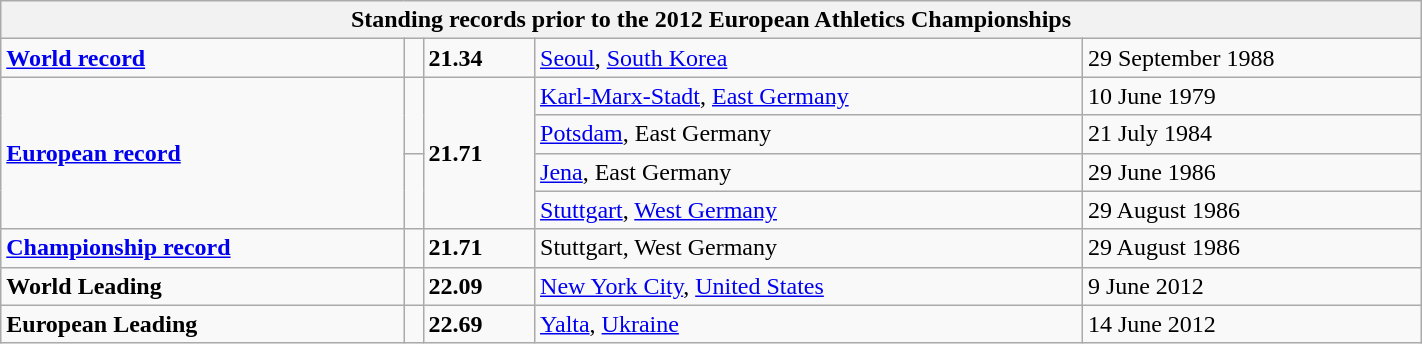<table class="wikitable" width=75%>
<tr>
<th colspan="5">Standing records prior to the 2012 European Athletics Championships</th>
</tr>
<tr>
<td><strong><a href='#'>World record</a></strong></td>
<td></td>
<td><strong>21.34</strong></td>
<td><a href='#'>Seoul</a>, <a href='#'>South Korea</a></td>
<td>29 September 1988</td>
</tr>
<tr>
<td rowspan=4><strong><a href='#'>European record</a></strong></td>
<td rowspan=2></td>
<td rowspan=4><strong>21.71</strong></td>
<td><a href='#'>Karl-Marx-Stadt</a>, <a href='#'>East Germany</a></td>
<td>10 June 1979</td>
</tr>
<tr>
<td><a href='#'>Potsdam</a>, East Germany</td>
<td>21 July 1984</td>
</tr>
<tr>
<td rowspan=2></td>
<td><a href='#'>Jena</a>, East Germany</td>
<td>29 June 1986</td>
</tr>
<tr>
<td><a href='#'>Stuttgart</a>, <a href='#'>West Germany</a></td>
<td>29 August 1986</td>
</tr>
<tr>
<td><strong><a href='#'>Championship record</a></strong></td>
<td></td>
<td><strong>21.71</strong></td>
<td>Stuttgart, West Germany</td>
<td>29 August 1986</td>
</tr>
<tr>
<td><strong>World Leading</strong></td>
<td></td>
<td><strong>22.09</strong></td>
<td><a href='#'>New York City</a>, <a href='#'>United States</a></td>
<td>9 June 2012</td>
</tr>
<tr>
<td><strong>European Leading</strong></td>
<td></td>
<td><strong>22.69</strong></td>
<td><a href='#'>Yalta</a>, <a href='#'>Ukraine</a></td>
<td>14 June 2012</td>
</tr>
</table>
